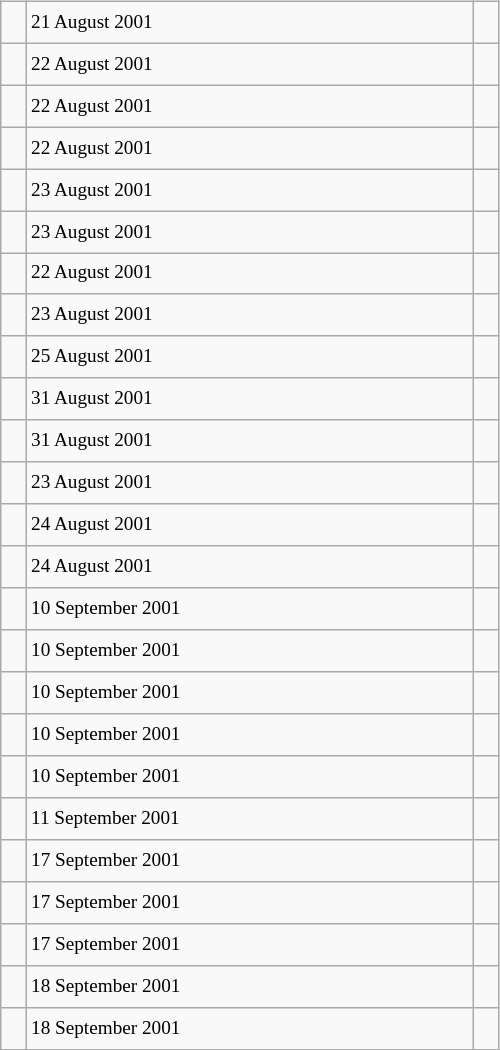<table class="wikitable" style="font-size: 80%; float: left; width: 26em; margin-right: 1em; height: 700px">
<tr>
<td></td>
<td>21 August 2001</td>
<td></td>
</tr>
<tr>
<td></td>
<td>22 August 2001</td>
<td></td>
</tr>
<tr>
<td></td>
<td>22 August 2001</td>
<td></td>
</tr>
<tr>
<td></td>
<td>22 August 2001</td>
<td></td>
</tr>
<tr>
<td></td>
<td>23 August 2001</td>
<td></td>
</tr>
<tr>
<td></td>
<td>23 August 2001</td>
<td></td>
</tr>
<tr>
<td></td>
<td>22 August 2001</td>
<td></td>
</tr>
<tr>
<td></td>
<td>23 August 2001</td>
<td></td>
</tr>
<tr>
<td></td>
<td>25 August 2001</td>
<td></td>
</tr>
<tr>
<td></td>
<td>31 August 2001</td>
<td></td>
</tr>
<tr>
<td></td>
<td>31 August 2001</td>
<td></td>
</tr>
<tr>
<td></td>
<td>23 August 2001</td>
<td></td>
</tr>
<tr>
<td></td>
<td>24 August 2001</td>
<td></td>
</tr>
<tr>
<td></td>
<td>24 August 2001</td>
<td></td>
</tr>
<tr>
<td></td>
<td>10 September 2001</td>
<td></td>
</tr>
<tr>
<td></td>
<td>10 September 2001</td>
<td></td>
</tr>
<tr>
<td></td>
<td>10 September 2001</td>
<td></td>
</tr>
<tr>
<td></td>
<td>10 September 2001</td>
<td></td>
</tr>
<tr>
<td></td>
<td>10 September 2001</td>
<td></td>
</tr>
<tr>
<td></td>
<td>11 September 2001</td>
<td></td>
</tr>
<tr>
<td></td>
<td>17 September 2001</td>
<td></td>
</tr>
<tr>
<td></td>
<td>17 September 2001</td>
<td></td>
</tr>
<tr>
<td></td>
<td>17 September 2001</td>
<td></td>
</tr>
<tr>
<td></td>
<td>18 September 2001</td>
<td></td>
</tr>
<tr>
<td></td>
<td>18 September 2001</td>
<td></td>
</tr>
</table>
